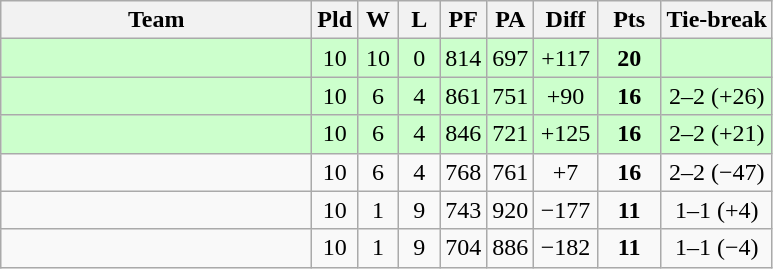<table class=wikitable style="text-align:center">
<tr>
<th width=200>Team</th>
<th width=20>Pld</th>
<th width=20>W</th>
<th width=20>L</th>
<th width=20>PF</th>
<th width=20>PA</th>
<th width=35>Diff</th>
<th width=35>Pts</th>
<th>Tie-break</th>
</tr>
<tr style="background:#cfc;">
<td style="text-align:left"></td>
<td>10</td>
<td>10</td>
<td>0</td>
<td>814</td>
<td>697</td>
<td>+117</td>
<td><strong>20</strong></td>
<td></td>
</tr>
<tr style="background:#cfc;">
<td style="text-align:left"></td>
<td>10</td>
<td>6</td>
<td>4</td>
<td>861</td>
<td>751</td>
<td>+90</td>
<td><strong>16</strong></td>
<td>2–2 (+26)</td>
</tr>
<tr style="background:#cfc;">
<td style="text-align:left"></td>
<td>10</td>
<td>6</td>
<td>4</td>
<td>846</td>
<td>721</td>
<td>+125</td>
<td><strong>16</strong></td>
<td>2–2 (+21)</td>
</tr>
<tr>
<td style="text-align:left"></td>
<td>10</td>
<td>6</td>
<td>4</td>
<td>768</td>
<td>761</td>
<td>+7</td>
<td><strong>16</strong></td>
<td>2–2 (−47)</td>
</tr>
<tr>
<td style="text-align:left"></td>
<td>10</td>
<td>1</td>
<td>9</td>
<td>743</td>
<td>920</td>
<td>−177</td>
<td><strong>11</strong></td>
<td>1–1 (+4)</td>
</tr>
<tr>
<td style="text-align:left"></td>
<td>10</td>
<td>1</td>
<td>9</td>
<td>704</td>
<td>886</td>
<td>−182</td>
<td><strong>11</strong></td>
<td>1–1 (−4)</td>
</tr>
</table>
